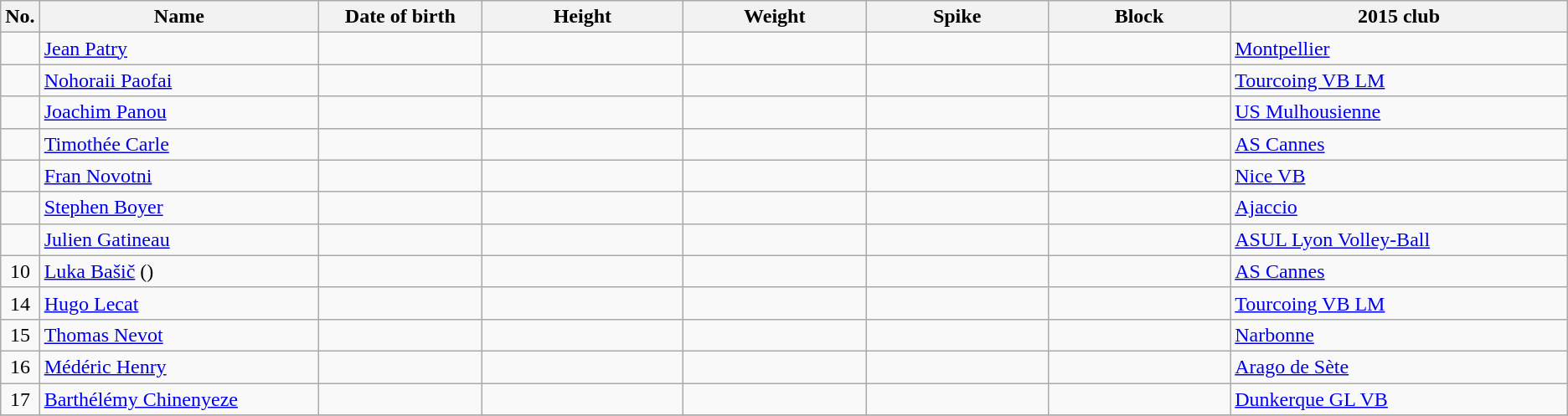<table class="wikitable sortable" style="font-size:100%; text-align:center;">
<tr>
<th>No.</th>
<th style="width:14em">Name</th>
<th style="width:8em">Date of birth</th>
<th style="width:10em">Height</th>
<th style="width:9em">Weight</th>
<th style="width:9em">Spike</th>
<th style="width:9em">Block</th>
<th style="width:17em">2015 club</th>
</tr>
<tr>
<td></td>
<td align=left><a href='#'>Jean Patry</a></td>
<td align=right></td>
<td></td>
<td></td>
<td></td>
<td></td>
<td align=left> <a href='#'>Montpellier</a></td>
</tr>
<tr>
<td></td>
<td align=left><a href='#'>Nohoraii Paofai</a></td>
<td align=right></td>
<td></td>
<td></td>
<td></td>
<td></td>
<td align=left> <a href='#'>Tourcoing VB LM</a></td>
</tr>
<tr>
<td></td>
<td align=left><a href='#'>Joachim Panou</a></td>
<td align=right></td>
<td></td>
<td></td>
<td></td>
<td></td>
<td align=left> <a href='#'>US Mulhousienne</a></td>
</tr>
<tr>
<td></td>
<td align=left><a href='#'>Timothée Carle</a></td>
<td align=right></td>
<td></td>
<td></td>
<td></td>
<td></td>
<td align=left> <a href='#'>AS Cannes</a></td>
</tr>
<tr>
<td></td>
<td align=left><a href='#'>Fran Novotni</a></td>
<td align=right></td>
<td></td>
<td></td>
<td></td>
<td></td>
<td align=left> <a href='#'>Nice VB</a></td>
</tr>
<tr>
<td></td>
<td align=left><a href='#'>Stephen Boyer</a></td>
<td align=right></td>
<td></td>
<td></td>
<td></td>
<td></td>
<td align=left> <a href='#'>Ajaccio</a></td>
</tr>
<tr>
<td></td>
<td align=left><a href='#'>Julien Gatineau</a></td>
<td align=right></td>
<td></td>
<td></td>
<td></td>
<td></td>
<td align=left> <a href='#'>ASUL Lyon Volley-Ball</a></td>
</tr>
<tr>
<td>10</td>
<td align=left><a href='#'>Luka Bašič</a> ()</td>
<td align=right></td>
<td></td>
<td></td>
<td></td>
<td></td>
<td align=left> <a href='#'>AS Cannes</a></td>
</tr>
<tr>
<td>14</td>
<td align=left><a href='#'>Hugo Lecat</a></td>
<td align=right></td>
<td></td>
<td></td>
<td></td>
<td></td>
<td align=left> <a href='#'>Tourcoing VB LM</a></td>
</tr>
<tr>
<td>15</td>
<td align=left><a href='#'>Thomas Nevot</a></td>
<td align=right></td>
<td></td>
<td></td>
<td></td>
<td></td>
<td align=left> <a href='#'>Narbonne</a></td>
</tr>
<tr>
<td>16</td>
<td align=left><a href='#'>Médéric Henry</a></td>
<td align=right></td>
<td></td>
<td></td>
<td></td>
<td></td>
<td align=left> <a href='#'>Arago de Sète</a></td>
</tr>
<tr>
<td>17</td>
<td align=left><a href='#'>Barthélémy Chinenyeze</a></td>
<td align=right></td>
<td></td>
<td></td>
<td></td>
<td></td>
<td align=left> <a href='#'>Dunkerque GL VB</a></td>
</tr>
<tr>
</tr>
</table>
